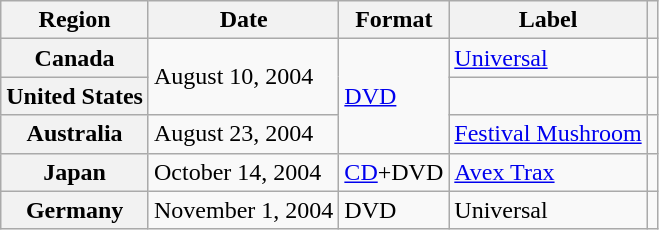<table class="wikitable plainrowheaders">
<tr>
<th scope="col">Region</th>
<th scope="col">Date</th>
<th scope="col">Format</th>
<th scope="col">Label</th>
<th scope="col"></th>
</tr>
<tr>
<th scope="row">Canada</th>
<td rowspan="2">August 10, 2004</td>
<td rowspan="3"><a href='#'>DVD</a></td>
<td><a href='#'>Universal</a></td>
<td></td>
</tr>
<tr>
<th scope="row">United States</th>
<td></td>
<td></td>
</tr>
<tr>
<th scope="row">Australia</th>
<td>August 23, 2004</td>
<td><a href='#'>Festival Mushroom</a></td>
<td></td>
</tr>
<tr>
<th scope="row">Japan</th>
<td>October 14, 2004</td>
<td><a href='#'>CD</a>+DVD</td>
<td><a href='#'>Avex Trax</a></td>
<td></td>
</tr>
<tr>
<th scope="row">Germany</th>
<td>November 1, 2004</td>
<td>DVD</td>
<td>Universal</td>
<td></td>
</tr>
</table>
